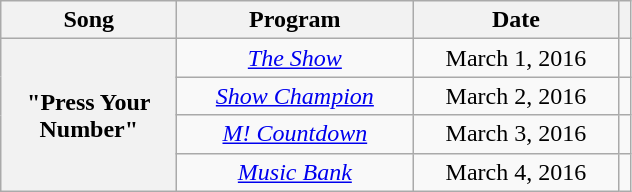<table class="wikitable plainrowheaders" style="text-align:center;">
<tr>
<th scope="col" style="width:110px;">Song</th>
<th scope="col" style="width:150px;">Program</th>
<th scope="col" style="width:130px;">Date</th>
<th scope="col"></th>
</tr>
<tr>
<th scope="row" rowspan="4">"Press Your Number"</th>
<td><em><a href='#'>The Show</a></em></td>
<td>March 1, 2016</td>
<td></td>
</tr>
<tr>
<td><em><a href='#'>Show Champion</a></em></td>
<td>March 2, 2016</td>
<td></td>
</tr>
<tr>
<td><em><a href='#'>M! Countdown</a></em></td>
<td>March 3, 2016</td>
<td></td>
</tr>
<tr>
<td><em><a href='#'>Music Bank</a></em></td>
<td>March 4, 2016</td>
<td></td>
</tr>
</table>
